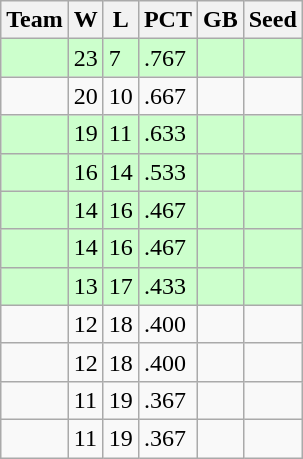<table class=wikitable>
<tr>
<th>Team</th>
<th>W</th>
<th>L</th>
<th>PCT</th>
<th>GB</th>
<th>Seed</th>
</tr>
<tr bgcolor="#ccffcc">
<td></td>
<td>23</td>
<td>7</td>
<td>.767</td>
<td></td>
<td></td>
</tr>
<tr>
<td></td>
<td>20</td>
<td>10</td>
<td>.667</td>
<td></td>
<td></td>
</tr>
<tr bgcolor="#ccffcc">
<td></td>
<td>19</td>
<td>11</td>
<td>.633</td>
<td></td>
<td></td>
</tr>
<tr bgcolor="#ccffcc">
<td></td>
<td>16</td>
<td>14</td>
<td>.533</td>
<td></td>
<td></td>
</tr>
<tr bgcolor="#ccffcc">
<td></td>
<td>14</td>
<td>16</td>
<td>.467</td>
<td></td>
<td></td>
</tr>
<tr bgcolor="#ccffcc">
<td></td>
<td>14</td>
<td>16</td>
<td>.467</td>
<td></td>
<td></td>
</tr>
<tr bgcolor="#ccffcc">
<td></td>
<td>13</td>
<td>17</td>
<td>.433</td>
<td></td>
<td></td>
</tr>
<tr>
<td></td>
<td>12</td>
<td>18</td>
<td>.400</td>
<td></td>
<td></td>
</tr>
<tr>
<td></td>
<td>12</td>
<td>18</td>
<td>.400</td>
<td></td>
<td></td>
</tr>
<tr>
<td></td>
<td>11</td>
<td>19</td>
<td>.367</td>
<td></td>
<td></td>
</tr>
<tr>
<td></td>
<td>11</td>
<td>19</td>
<td>.367</td>
<td></td>
<td></td>
</tr>
</table>
